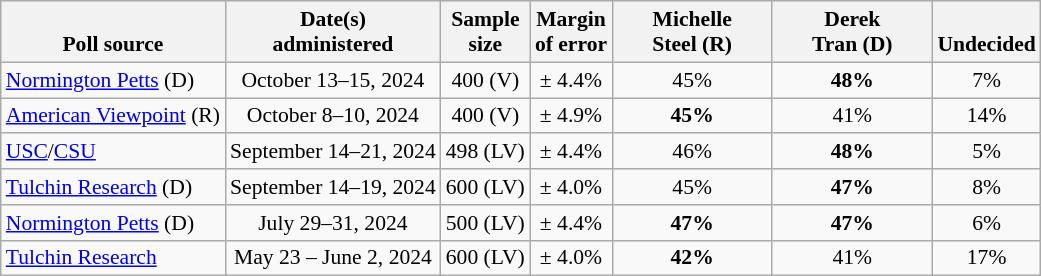<table class="wikitable" style="font-size:90%;text-align:center;">
<tr valign=bottom>
<th>Poll source</th>
<th>Date(s)<br>administered</th>
<th>Sample<br>size</th>
<th>Margin<br>of error</th>
<th style="width:100px;">Michelle<br>Steel (R)</th>
<th style="width:100px;">Derek<br>Tran (D)</th>
<th>Undecided</th>
</tr>
<tr>
<td style="text-align:left;"><a href='#'>Normington Petts</a> (D)</td>
<td>October 13–15, 2024</td>
<td>400 (V)</td>
<td>± 4.4%</td>
<td>45%</td>
<td><strong>48%</strong></td>
<td>7%</td>
</tr>
<tr>
<td style="text-align:left;"><a href='#'>American Viewpoint</a> (R)</td>
<td>October 8–10, 2024</td>
<td>400 (V)</td>
<td>± 4.9%</td>
<td><strong>45%</strong></td>
<td>41%</td>
<td>14%</td>
</tr>
<tr>
<td style="text-align:left;"><a href='#'>USC</a>/<a href='#'>CSU</a></td>
<td>September 14–21, 2024</td>
<td>498 (LV)</td>
<td>± 4.4%</td>
<td>46%</td>
<td><strong>48%</strong></td>
<td>5%</td>
</tr>
<tr>
<td style="text-align:left;"><a href='#'>Tulchin Research</a> (D)</td>
<td>September 14–19, 2024</td>
<td>600 (LV)</td>
<td>± 4.0%</td>
<td>45%</td>
<td><strong>47%</strong></td>
<td>8%</td>
</tr>
<tr>
<td style="text-align:left;"><a href='#'>Normington Petts</a> (D)</td>
<td>July 29–31, 2024</td>
<td>500 (LV)</td>
<td>± 4.4%</td>
<td><strong>47%</strong></td>
<td><strong>47%</strong></td>
<td>6%</td>
</tr>
<tr>
<td style="text-align:left;"><a href='#'>Tulchin Research</a></td>
<td>May 23 – June 2, 2024</td>
<td>600 (LV)</td>
<td>± 4.0%</td>
<td><strong>42%</strong></td>
<td>41%</td>
<td>17%</td>
</tr>
</table>
